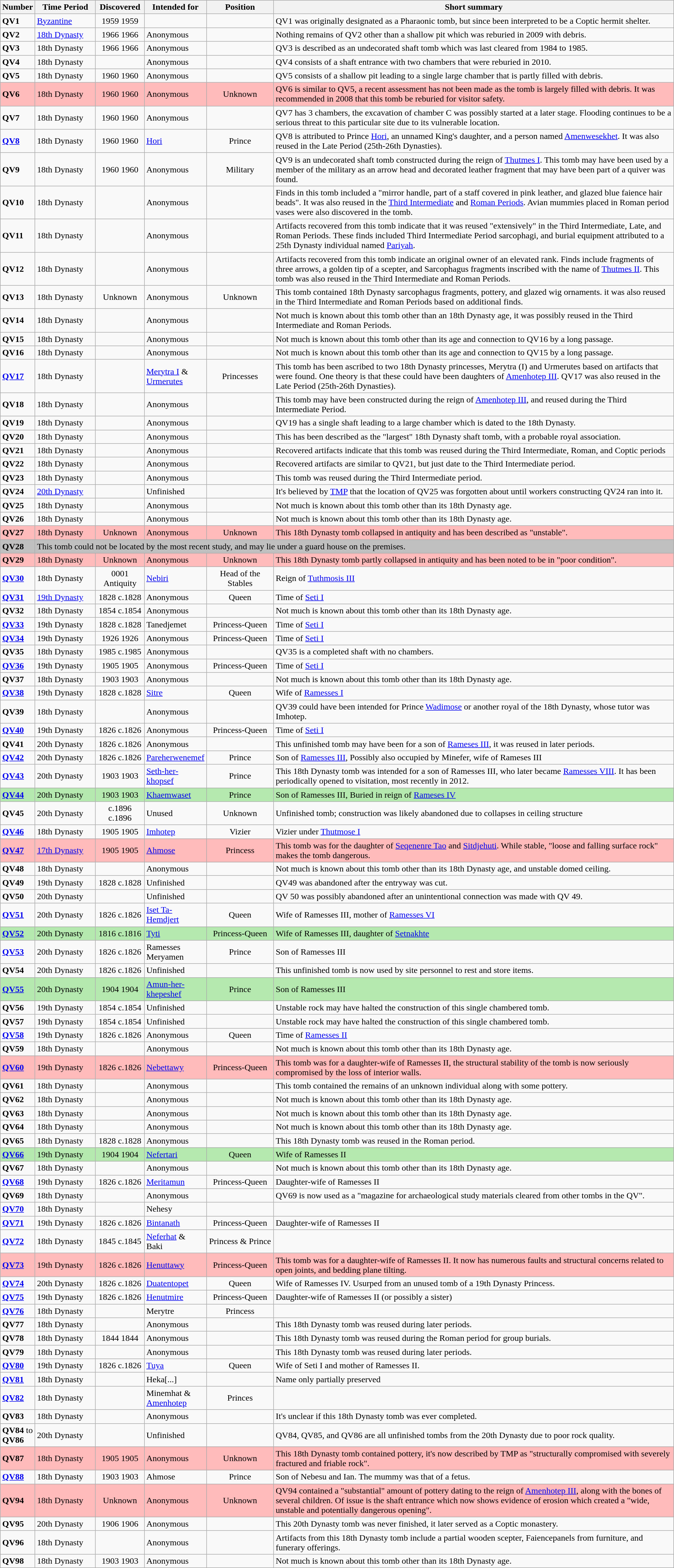<table class="wikitable sortable">
<tr>
<th>Number</th>
<th width=9%>Time Period</th>
<th>Discovered</th>
<th width=9%>Intended for</th>
<th width=10%>Position</th>
<th class="unsortable">Short summary</th>
</tr>
<tr>
<td><strong>QV1</strong></td>
<td><a href='#'>Byzantine</a></td>
<td style="text-align: center;"><span>1959</span> 1959</td>
<td></td>
<td></td>
<td>QV1 was originally designated as a Pharaonic tomb, but since been interpreted to be a Coptic hermit shelter.</td>
</tr>
<tr>
<td><strong>QV2</strong></td>
<td><a href='#'>18th Dynasty</a></td>
<td style="text-align: center;"><span>1966</span> 1966</td>
<td>Anonymous</td>
<td></td>
<td>Nothing remains of QV2 other than a shallow pit which was reburied in 2009 with debris.</td>
</tr>
<tr>
<td><strong>QV3</strong></td>
<td>18th Dynasty</td>
<td style="text-align: center;"><span>1966</span> 1966</td>
<td>Anonymous</td>
<td></td>
<td>QV3 is described as an undecorated shaft tomb which was last cleared from 1984 to 1985.</td>
</tr>
<tr>
<td><strong>QV4</strong></td>
<td>18th Dynasty</td>
<td></td>
<td>Anonymous</td>
<td></td>
<td>QV4 consists of a shaft entrance with two chambers that were reburied in 2010.</td>
</tr>
<tr>
<td><strong>QV5</strong></td>
<td>18th Dynasty</td>
<td style="text-align: center;"><span>1960</span> 1960</td>
<td>Anonymous</td>
<td></td>
<td>QV5 consists of a shallow pit leading to a single large chamber that is partly filled with debris.</td>
</tr>
<tr style="background:#ffbbbb;">
<td><strong>QV6</strong></td>
<td>18th Dynasty</td>
<td style="text-align: center;"><span>1960</span> 1960</td>
<td>Anonymous</td>
<td style="text-align: center;">Unknown</td>
<td>QV6 is similar to QV5, a recent assessment has not been made as the tomb is largely filled with debris. It was recommended in 2008 that this tomb be reburied for visitor safety.</td>
</tr>
<tr>
<td><strong>QV7</strong></td>
<td>18th Dynasty</td>
<td style="text-align: center;"><span>1960</span> 1960</td>
<td>Anonymous</td>
<td></td>
<td>QV7 has 3 chambers, the excavation of chamber C was possibly started at a later stage. Flooding continues to be a serious threat to this particular site due to its vulnerable location.</td>
</tr>
<tr>
<td><strong><a href='#'>QV8</a></strong></td>
<td>18th Dynasty</td>
<td style="text-align: center;"><span>1960</span> 1960</td>
<td><a href='#'>Hori</a></td>
<td style="text-align: center;">Prince</td>
<td>QV8 is attributed to Prince <a href='#'>Hori</a>, an unnamed King's daughter, and a person named <a href='#'>Amenwesekhet</a>. It was also reused in the Late Period (25th-26th Dynasties).</td>
</tr>
<tr>
<td><strong>QV9</strong></td>
<td>18th Dynasty</td>
<td style="text-align: center;"><span>1960</span> 1960</td>
<td>Anonymous</td>
<td style="text-align: center;">Military</td>
<td>QV9 is an undecorated shaft tomb constructed during the reign of <a href='#'>Thutmes I</a>. This tomb may have been used by a member of the military as an arrow head and decorated leather fragment that may have been part of a quiver was found.</td>
</tr>
<tr>
<td><strong>QV10</strong></td>
<td>18th Dynasty</td>
<td></td>
<td>Anonymous</td>
<td></td>
<td>Finds in this tomb included a "mirror handle, part of a staff covered in pink leather, and glazed blue faience hair beads". It was also reused in the <a href='#'>Third Intermediate</a> and <a href='#'>Roman Periods</a>. Avian mummies placed in Roman period vases were also discovered in the tomb.</td>
</tr>
<tr>
<td><strong>QV11</strong></td>
<td>18th Dynasty</td>
<td></td>
<td>Anonymous</td>
<td></td>
<td>Artifacts recovered from this tomb indicate that it was reused "extensively" in the Third Intermediate, Late, and Roman Periods. These finds included Third Intermediate Period sarcophagi, and burial equipment attributed to a 25th Dynasty individual named <a href='#'>Pariyah</a>.</td>
</tr>
<tr>
<td><strong>QV12</strong></td>
<td>18th Dynasty</td>
<td></td>
<td>Anonymous</td>
<td></td>
<td>Artifacts recovered from this tomb indicate an original owner of an elevated rank. Finds include fragments of three arrows, a golden tip of a scepter, and Sarcophagus fragments inscribed with the name of <a href='#'>Thutmes II</a>. This tomb was also reused in the Third Intermediate and Roman Periods.</td>
</tr>
<tr>
<td><strong>QV13</strong></td>
<td>18th Dynasty</td>
<td style="text-align: center;">Unknown</td>
<td>Anonymous</td>
<td style="text-align: center;">Unknown</td>
<td>This tomb contained 18th Dynasty sarcophagus fragments, pottery, and glazed wig ornaments. it was also reused in the Third Intermediate and Roman Periods based on additional finds.</td>
</tr>
<tr>
<td><strong>QV14</strong></td>
<td>18th Dynasty</td>
<td></td>
<td>Anonymous</td>
<td></td>
<td>Not much is known about this tomb other than an 18th Dynasty age, it was possibly reused in the Third Intermediate and Roman Periods.</td>
</tr>
<tr>
<td><strong>QV15</strong></td>
<td>18th Dynasty</td>
<td></td>
<td>Anonymous</td>
<td></td>
<td>Not much is known about this tomb other than its age and connection to QV16 by a long passage.</td>
</tr>
<tr>
<td><strong>QV16</strong></td>
<td>18th Dynasty</td>
<td></td>
<td>Anonymous</td>
<td></td>
<td>Not much is known about this tomb other than its age and connection to QV15 by a long passage.</td>
</tr>
<tr>
<td><strong><a href='#'>QV17</a></strong></td>
<td>18th Dynasty</td>
<td></td>
<td><a href='#'>Merytra I</a> &<br> <a href='#'>Urmerutes</a></td>
<td style="text-align: center;">Princesses</td>
<td>This tomb has been ascribed to two 18th Dynasty princesses, Merytra (I) and Urmerutes based on artifacts that were found. One theory is that these could have been daughters of <a href='#'>Amenhotep III</a>. QV17 was also reused in the Late Period (25th-26th Dynasties).</td>
</tr>
<tr>
<td><strong>QV18</strong></td>
<td>18th Dynasty</td>
<td></td>
<td>Anonymous</td>
<td></td>
<td>This tomb may have been constructed during the reign of <a href='#'>Amenhotep III</a>, and reused during the Third Intermediate Period.</td>
</tr>
<tr>
<td><strong>QV19</strong></td>
<td>18th Dynasty</td>
<td></td>
<td>Anonymous</td>
<td></td>
<td>QV19 has a single shaft leading to a large chamber which is dated to the 18th Dynasty.</td>
</tr>
<tr>
<td><strong>QV20</strong></td>
<td>18th Dynasty</td>
<td></td>
<td>Anonymous</td>
<td></td>
<td>This has been described as the "largest" 18th Dynasty shaft tomb, with a probable royal association.</td>
</tr>
<tr>
<td><strong>QV21</strong></td>
<td>18th Dynasty</td>
<td></td>
<td>Anonymous</td>
<td></td>
<td>Recovered artifacts indicate that this tomb was reused during the Third Intermediate, Roman, and Coptic periods</td>
</tr>
<tr>
<td><strong>QV22</strong></td>
<td>18th Dynasty</td>
<td></td>
<td>Anonymous</td>
<td></td>
<td>Recovered artifacts are similar to QV21, but just date to the Third Intermediate period.</td>
</tr>
<tr>
<td><strong>QV23</strong></td>
<td>18th Dynasty</td>
<td></td>
<td>Anonymous</td>
<td></td>
<td>This tomb was reused during the Third Intermediate period.</td>
</tr>
<tr>
<td><strong>QV24</strong></td>
<td><a href='#'>20th Dynasty</a></td>
<td></td>
<td>Unfinished</td>
<td></td>
<td>It's believed by <a href='#'>TMP</a> that the location of QV25 was forgotten about until workers constructing QV24 ran into it.</td>
</tr>
<tr>
<td><strong>QV25</strong></td>
<td>18th Dynasty</td>
<td></td>
<td>Anonymous</td>
<td></td>
<td>Not much is known about this tomb other than its 18th Dynasty age.</td>
</tr>
<tr>
<td><strong>QV26</strong></td>
<td>18th Dynasty</td>
<td></td>
<td>Anonymous</td>
<td></td>
<td>Not much is known about this tomb other than its 18th Dynasty age.</td>
</tr>
<tr style="background:#ffbbbb;">
<td><strong>QV27</strong></td>
<td>18th Dynasty</td>
<td style="text-align: center;">Unknown</td>
<td>Anonymous</td>
<td style="text-align: center;">Unknown</td>
<td>This 18th Dynasty tomb collapsed in antiquity and has been described as "unstable".</td>
</tr>
<tr style="background:#C0C0C0;">
<td><strong>QV28</strong></td>
<td colspan=5>This tomb could not be located by the most recent study, and may lie under a guard house on the premises.</td>
</tr>
<tr style="background:#ffbbbb;">
<td><strong>QV29</strong></td>
<td>18th Dynasty</td>
<td style="text-align: center;">Unknown</td>
<td>Anonymous</td>
<td style="text-align: center;">Unknown</td>
<td>This 18th Dynasty tomb partly collapsed in antiquity and has been noted to be in "poor condition".</td>
</tr>
<tr>
<td><strong><a href='#'>QV30</a></strong></td>
<td>18th Dynasty</td>
<td style="text-align: center;"><span>0001</span> Antiquity</td>
<td><a href='#'>Nebiri</a></td>
<td style="text-align: center;">Head of the Stables</td>
<td>Reign of <a href='#'>Tuthmosis III</a></td>
</tr>
<tr>
<td><strong><a href='#'>QV31</a></strong></td>
<td><a href='#'>19th Dynasty</a></td>
<td style="text-align: center;"><span>1828</span> c.1828</td>
<td>Anonymous</td>
<td style="text-align: center;">Queen</td>
<td>Time of <a href='#'>Seti I</a></td>
</tr>
<tr>
<td><strong>QV32</strong></td>
<td>18th Dynasty</td>
<td style="text-align: center;"><span>1854</span> c.1854</td>
<td>Anonymous</td>
<td></td>
<td>Not much is known about this tomb other than its 18th Dynasty age.</td>
</tr>
<tr>
<td><strong><a href='#'>QV33</a></strong></td>
<td>19th Dynasty</td>
<td style="text-align: center;"><span>1828</span> c.1828</td>
<td>Tanedjemet</td>
<td style="text-align: center;">Princess-Queen</td>
<td>Time of <a href='#'>Seti I</a></td>
</tr>
<tr>
<td><strong><a href='#'>QV34</a></strong></td>
<td>19th Dynasty</td>
<td style="text-align: center;"><span>1926</span> 1926</td>
<td>Anonymous</td>
<td style="text-align: center;">Princess-Queen</td>
<td>Time of <a href='#'>Seti I</a></td>
</tr>
<tr>
<td><strong>QV35</strong></td>
<td>18th Dynasty</td>
<td style="text-align: center;"><span>1985</span> c.1985</td>
<td>Anonymous</td>
<td></td>
<td>QV35 is a completed shaft with no chambers.</td>
</tr>
<tr>
<td><strong><a href='#'>QV36</a></strong></td>
<td>19th Dynasty</td>
<td style="text-align: center;"><span>1905</span> 1905</td>
<td>Anonymous</td>
<td style="text-align: center;">Princess-Queen</td>
<td>Time of <a href='#'>Seti I</a></td>
</tr>
<tr>
<td><strong>QV37</strong></td>
<td>18th Dynasty</td>
<td style="text-align: center;"><span>1903</span> 1903</td>
<td>Anonymous</td>
<td></td>
<td>Not much is known about this tomb other than its 18th Dynasty age.</td>
</tr>
<tr>
<td><strong><a href='#'>QV38</a></strong></td>
<td>19th Dynasty</td>
<td style="text-align: center;"><span>1828</span> c.1828</td>
<td><a href='#'>Sitre</a></td>
<td style="text-align: center;">Queen</td>
<td>Wife of <a href='#'>Ramesses I</a></td>
</tr>
<tr>
<td><strong>QV39</strong></td>
<td>18th Dynasty</td>
<td></td>
<td>Anonymous</td>
<td></td>
<td>QV39 could have been intended for Prince <a href='#'>Wadimose</a> or another royal of the 18th Dynasty, whose tutor was Imhotep.</td>
</tr>
<tr>
<td><strong><a href='#'>QV40</a></strong></td>
<td>19th Dynasty</td>
<td style="text-align: center;"><span>1826</span> c.1826</td>
<td>Anonymous</td>
<td style="text-align: center;">Princess-Queen</td>
<td>Time of <a href='#'>Seti I</a></td>
</tr>
<tr>
<td><strong>QV41</strong></td>
<td>20th Dynasty</td>
<td style="text-align: center;"><span>1826</span> c.1826</td>
<td>Anonymous</td>
<td></td>
<td>This unfinished tomb may have been for a son of <a href='#'>Rameses III</a>, it was reused in later periods.</td>
</tr>
<tr>
<td><strong><a href='#'>QV42</a></strong></td>
<td>20th Dynasty</td>
<td style="text-align: center;"><span>1826</span> c.1826</td>
<td><a href='#'>Pareherwenemef</a></td>
<td style="text-align: center;">Prince</td>
<td>Son of <a href='#'>Ramesses III</a>, Possibly also occupied by Minefer, wife of Rameses III </td>
</tr>
<tr>
<td><strong><a href='#'>QV43</a></strong></td>
<td>20th Dynasty</td>
<td style="text-align: center;"><span>1903</span> 1903</td>
<td><a href='#'>Seth-her-khopsef</a></td>
<td style="text-align: center;">Prince</td>
<td>This 18th Dynasty tomb was intended for a son of Ramesses III, who later became <a href='#'>Ramesses VIII</a>. It has been periodically opened to visitation, most recently in 2012.</td>
</tr>
<tr style="background: #B5E9AF;">
<td><strong><a href='#'>QV44</a></strong></td>
<td>20th Dynasty</td>
<td style="text-align: center;"><span>1903</span> 1903</td>
<td><a href='#'>Khaemwaset</a></td>
<td style="text-align: center;">Prince</td>
<td>Son of Ramesses III, Buried in reign of <a href='#'>Rameses IV</a></td>
</tr>
<tr>
<td><strong>QV45</strong></td>
<td>20th Dynasty</td>
<td style="text-align: center;"><span>c.1896</span> c.1896</td>
<td>Unused</td>
<td style="text-align: center;">Unknown</td>
<td>Unfinished tomb; construction was likely abandoned due to collapses in ceiling structure</td>
</tr>
<tr>
<td><strong><a href='#'>QV46</a></strong></td>
<td>18th Dynasty</td>
<td style="text-align: center;"><span>1905</span> 1905</td>
<td><a href='#'>Imhotep</a></td>
<td style="text-align: center;">Vizier</td>
<td>Vizier under <a href='#'>Thutmose I</a></td>
</tr>
<tr style="background:#ffbbbb;">
<td><strong><a href='#'>QV47</a></strong></td>
<td><a href='#'>17th Dynasty</a></td>
<td style="text-align: center;"><span>1905</span> 1905</td>
<td><a href='#'>Ahmose</a></td>
<td style="text-align: center;">Princess</td>
<td>This tomb was for the daughter of <a href='#'>Seqenenre Tao</a> and <a href='#'>Sitdjehuti</a>. While stable, "loose and falling surface rock" makes the tomb dangerous.</td>
</tr>
<tr>
<td><strong>QV48</strong></td>
<td>18th Dynasty</td>
<td></td>
<td>Anonymous</td>
<td></td>
<td>Not much is known about this tomb other than its 18th Dynasty age, and unstable domed ceiling.</td>
</tr>
<tr>
<td><strong>QV49</strong></td>
<td>19th Dynasty</td>
<td style="text-align: center;"><span>1828</span> c.1828</td>
<td>Unfinished</td>
<td></td>
<td>QV49 was abandoned after the entryway was cut.</td>
</tr>
<tr>
<td><strong>QV50</strong></td>
<td>20th Dynasty</td>
<td></td>
<td>Unfinished</td>
<td></td>
<td>QV 50 was possibly abandoned after an unintentional connection was made with QV 49.</td>
</tr>
<tr>
<td><strong><a href='#'>QV51</a></strong></td>
<td>20th Dynasty</td>
<td style="text-align: center;"><span>1826</span> c.1826</td>
<td><a href='#'>Iset Ta-Hemdjert</a></td>
<td style="text-align: center;">Queen</td>
<td>Wife of Ramesses III, mother of <a href='#'>Ramesses VI</a></td>
</tr>
<tr style="background: #B5E9AF;">
<td><strong><a href='#'>QV52</a></strong></td>
<td>20th Dynasty</td>
<td style="text-align: center;"><span>1816</span> c.1816</td>
<td><a href='#'>Tyti</a></td>
<td style="text-align: center;">Princess-Queen</td>
<td>Wife of Ramesses III, daughter of <a href='#'>Setnakhte</a></td>
</tr>
<tr>
<td><strong><a href='#'>QV53</a></strong></td>
<td>20th Dynasty</td>
<td style="text-align: center;"><span>1826</span> c.1826</td>
<td>Ramesses Meryamen</td>
<td style="text-align: center;">Prince</td>
<td>Son of Ramesses III</td>
</tr>
<tr>
<td><strong>QV54</strong></td>
<td>20th Dynasty</td>
<td style="text-align: center;"><span>1826</span> c.1826</td>
<td>Unfinished</td>
<td></td>
<td>This unfinished tomb is now used by site personnel to rest and store items.</td>
</tr>
<tr style="background: #B5E9AF;">
<td><strong><a href='#'>QV55</a></strong></td>
<td>20th Dynasty</td>
<td style="text-align: center;"><span>1904</span> 1904</td>
<td><a href='#'>Amun-her-khepeshef</a></td>
<td style="text-align: center;">Prince</td>
<td>Son of Ramesses III</td>
</tr>
<tr>
<td><strong>QV56</strong></td>
<td>19th Dynasty</td>
<td style="text-align: center;"><span>1854</span> c.1854</td>
<td>Unfinished</td>
<td></td>
<td>Unstable rock may have halted the construction of this single chambered tomb.</td>
</tr>
<tr>
<td><strong>QV57</strong></td>
<td>19th Dynasty</td>
<td style="text-align: center;"><span>1854</span> c.1854</td>
<td>Unfinished</td>
<td></td>
<td>Unstable rock may have halted the construction of this single chambered tomb.</td>
</tr>
<tr>
<td><strong><a href='#'>QV58</a></strong></td>
<td>19th Dynasty</td>
<td style="text-align: center;"><span>1826</span> c.1826</td>
<td>Anonymous</td>
<td style="text-align: center;">Queen</td>
<td>Time of <a href='#'>Ramesses II</a></td>
</tr>
<tr>
<td><strong>QV59</strong></td>
<td>18th Dynasty</td>
<td></td>
<td>Anonymous</td>
<td></td>
<td>Not much is known about this tomb other than its 18th Dynasty age.</td>
</tr>
<tr style="background:#ffbbbb;">
<td><strong><a href='#'>QV60</a></strong></td>
<td>19th Dynasty</td>
<td style="text-align: center;"><span>1826</span> c.1826</td>
<td><a href='#'>Nebettawy</a></td>
<td style="text-align: center;">Princess-Queen</td>
<td>This tomb was for a daughter-wife of Ramesses II, the structural stability of the tomb is now seriously compromised by the loss of interior walls.</td>
</tr>
<tr>
<td><strong>QV61</strong></td>
<td>18th Dynasty</td>
<td></td>
<td>Anonymous</td>
<td></td>
<td>This tomb contained the remains of an unknown individual along with some pottery.</td>
</tr>
<tr>
<td><strong>QV62</strong></td>
<td>18th Dynasty</td>
<td></td>
<td>Anonymous</td>
<td></td>
<td>Not much is known about this tomb other than its 18th Dynasty age.</td>
</tr>
<tr>
<td><strong>QV63</strong></td>
<td>18th Dynasty</td>
<td></td>
<td>Anonymous</td>
<td></td>
<td>Not much is known about this tomb other than its 18th Dynasty age.</td>
</tr>
<tr>
<td><strong>QV64</strong></td>
<td>18th Dynasty</td>
<td></td>
<td>Anonymous</td>
<td></td>
<td>Not much is known about this tomb other than its 18th Dynasty age.</td>
</tr>
<tr>
<td><strong>QV65</strong></td>
<td>18th Dynasty</td>
<td style="text-align: center;"><span>1828</span> c.1828</td>
<td>Anonymous</td>
<td></td>
<td>This 18th Dynasty tomb was reused in the Roman period.</td>
</tr>
<tr style="background: #B5E9AF;">
<td><strong><a href='#'>QV66</a></strong></td>
<td>19th Dynasty</td>
<td style="text-align: center;"><span>1904</span> 1904</td>
<td><a href='#'>Nefertari</a></td>
<td style="text-align: center;">Queen</td>
<td>Wife of Ramesses II</td>
</tr>
<tr>
<td><strong>QV67</strong></td>
<td>18th Dynasty</td>
<td></td>
<td>Anonymous</td>
<td></td>
<td>Not much is known about this tomb other than its 18th Dynasty age.</td>
</tr>
<tr>
<td><strong><a href='#'>QV68</a></strong></td>
<td>19th Dynasty</td>
<td style="text-align: center;"><span>1826</span> c.1826</td>
<td><a href='#'>Meritamun</a></td>
<td style="text-align: center;">Princess-Queen</td>
<td>Daughter-wife of Ramesses II</td>
</tr>
<tr>
<td><strong>QV69</strong></td>
<td>18th Dynasty</td>
<td></td>
<td>Anonymous</td>
<td></td>
<td>QV69 is now used as a "magazine for archaeological study materials cleared from other tombs in the QV".</td>
</tr>
<tr>
<td><strong><a href='#'>QV70</a></strong></td>
<td>18th Dynasty</td>
<td></td>
<td>Nehesy</td>
<td></td>
<td></td>
</tr>
<tr>
<td><strong><a href='#'>QV71</a></strong></td>
<td>19th Dynasty</td>
<td style="text-align: center;"><span>1826</span> c.1826</td>
<td><a href='#'>Bintanath</a></td>
<td style="text-align: center;">Princess-Queen</td>
<td>Daughter-wife of Ramesses II</td>
</tr>
<tr>
<td><strong><a href='#'>QV72</a></strong></td>
<td>18th Dynasty</td>
<td style="text-align: center;"><span>1845</span> c.1845</td>
<td><a href='#'>Neferhat</a> &<br>Baki</td>
<td style="text-align: center;">Princess & Prince</td>
<td></td>
</tr>
<tr style="background:#ffbbbb;">
<td><strong><a href='#'>QV73</a></strong></td>
<td>19th Dynasty</td>
<td style="text-align: center;"><span>1826</span> c.1826</td>
<td><a href='#'>Henuttawy</a></td>
<td style="text-align: center;">Princess-Queen</td>
<td>This tomb was for a daughter-wife of Ramesses II. It now has numerous faults and structural concerns related to open joints, and bedding plane tilting.</td>
</tr>
<tr>
<td><strong><a href='#'>QV74</a></strong></td>
<td>20th Dynasty</td>
<td style="text-align: center;"><span>1826</span> c.1826</td>
<td><a href='#'>Duatentopet</a></td>
<td style="text-align: center;">Queen</td>
<td>Wife of Ramesses IV. Usurped from an unused tomb of a 19th Dynasty Princess.</td>
</tr>
<tr>
<td><strong><a href='#'>QV75</a></strong></td>
<td>19th Dynasty</td>
<td style="text-align: center;"><span>1826</span> c.1826</td>
<td><a href='#'>Henutmire</a></td>
<td style="text-align: center;">Princess-Queen</td>
<td>Daughter-wife of Ramesses II (or possibly a sister)</td>
</tr>
<tr>
<td><strong><a href='#'>QV76</a></strong></td>
<td>18th Dynasty</td>
<td></td>
<td>Merytre</td>
<td style="text-align: center;">Princess</td>
<td></td>
</tr>
<tr>
<td><strong>QV77</strong></td>
<td>18th Dynasty</td>
<td></td>
<td>Anonymous</td>
<td></td>
<td>This 18th Dynasty tomb was reused during later periods.</td>
</tr>
<tr>
<td><strong>QV78</strong></td>
<td>18th Dynasty</td>
<td style="text-align: center;"><span>1844</span> 1844</td>
<td>Anonymous</td>
<td></td>
<td>This 18th Dynasty tomb was reused during the Roman period for group burials.</td>
</tr>
<tr>
<td><strong>QV79</strong></td>
<td>18th Dynasty</td>
<td></td>
<td>Anonymous</td>
<td></td>
<td>This 18th Dynasty tomb was reused during later periods.</td>
</tr>
<tr>
<td><strong><a href='#'>QV80</a></strong></td>
<td>19th Dynasty</td>
<td style="text-align: center;"><span>1826</span> c.1826</td>
<td><a href='#'>Tuya</a></td>
<td style="text-align: center;">Queen</td>
<td>Wife of Seti I and mother of Ramesses II.</td>
</tr>
<tr>
<td><strong><a href='#'>QV81</a></strong></td>
<td>18th Dynasty</td>
<td></td>
<td>Heka[...]</td>
<td></td>
<td>Name only partially preserved</td>
</tr>
<tr>
<td><strong><a href='#'>QV82</a></strong></td>
<td>18th Dynasty</td>
<td></td>
<td>Minemhat &<br> <a href='#'>Amenhotep</a></td>
<td style="text-align: center;">Princes</td>
<td></td>
</tr>
<tr>
<td><strong>QV83</strong></td>
<td>18th Dynasty</td>
<td></td>
<td>Anonymous</td>
<td></td>
<td>It's unclear if this 18th Dynasty tomb was ever completed.</td>
</tr>
<tr>
<td><strong>QV84</strong> to<br><strong>QV86</strong></td>
<td>20th Dynasty</td>
<td></td>
<td>Unfinished</td>
<td></td>
<td>QV84, QV85, and QV86 are all unfinished tombs from the 20th Dynasty due to poor rock quality.</td>
</tr>
<tr style="background:#ffbbbb;">
<td><strong>QV87</strong></td>
<td>18th Dynasty</td>
<td style="text-align: center;"><span>1905</span> 1905</td>
<td>Anonymous</td>
<td style="text-align: center;">Unknown</td>
<td>This 18th Dynasty tomb contained pottery, it's now described by TMP as "structurally compromised with severely fractured and friable rock".</td>
</tr>
<tr>
<td><strong><a href='#'>QV88</a></strong></td>
<td>18th Dynasty</td>
<td style="text-align: center;"><span>1903</span> 1903</td>
<td>Ahmose</td>
<td style="text-align: center;">Prince</td>
<td>Son of Nebesu and Ian. The mummy was that of a fetus.</td>
</tr>
<tr style="background:#ffbbbb;">
<td><strong>QV94</strong></td>
<td>18th Dynasty</td>
<td style="text-align: center;">Unknown</td>
<td>Anonymous</td>
<td style="text-align: center;">Unknown</td>
<td>QV94 contained a "substantial" amount of pottery dating to the reign of <a href='#'>Amenhotep III</a>, along with the bones of several children. Of issue is the shaft entrance which now shows evidence of erosion which created a "wide, unstable and potentially dangerous opening".</td>
</tr>
<tr>
<td><strong>QV95</strong></td>
<td>20th Dynasty</td>
<td style="text-align: center;"><span>1906</span> 1906</td>
<td>Anonymous</td>
<td></td>
<td>This 20th Dynasty tomb was never finished, it later served as a Coptic monastery.</td>
</tr>
<tr>
<td><strong>QV96</strong></td>
<td>18th Dynasty</td>
<td></td>
<td>Anonymous</td>
<td></td>
<td>Artifacts from this 18th Dynasty tomb include a partial wooden scepter, Faiencepanels from furniture, and funerary offerings.</td>
</tr>
<tr>
<td><strong>QV98</strong></td>
<td>18th Dynasty</td>
<td style="text-align: center;"><span>1903</span> 1903</td>
<td>Anonymous</td>
<td></td>
<td>Not much is known about this tomb other than its 18th Dynasty age.</td>
</tr>
</table>
